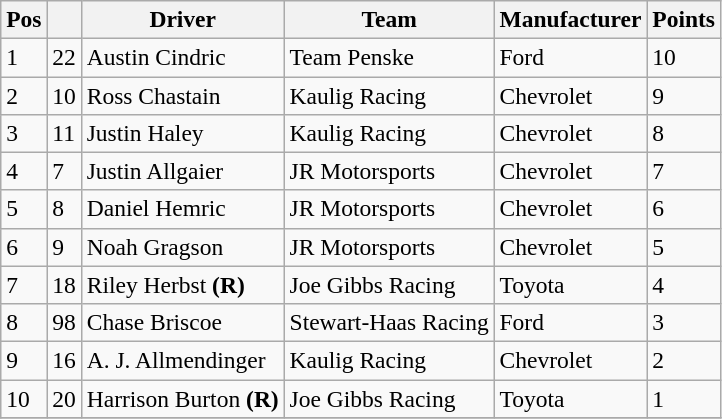<table class="wikitable" style="font-size:98%">
<tr>
<th>Pos</th>
<th></th>
<th>Driver</th>
<th>Team</th>
<th>Manufacturer</th>
<th>Points</th>
</tr>
<tr>
<td>1</td>
<td>22</td>
<td>Austin Cindric</td>
<td>Team Penske</td>
<td>Ford</td>
<td>10</td>
</tr>
<tr>
<td>2</td>
<td>10</td>
<td>Ross Chastain</td>
<td>Kaulig Racing</td>
<td>Chevrolet</td>
<td>9</td>
</tr>
<tr>
<td>3</td>
<td>11</td>
<td>Justin Haley</td>
<td>Kaulig Racing</td>
<td>Chevrolet</td>
<td>8</td>
</tr>
<tr>
<td>4</td>
<td>7</td>
<td>Justin Allgaier</td>
<td>JR Motorsports</td>
<td>Chevrolet</td>
<td>7</td>
</tr>
<tr>
<td>5</td>
<td>8</td>
<td>Daniel Hemric</td>
<td>JR Motorsports</td>
<td>Chevrolet</td>
<td>6</td>
</tr>
<tr>
<td>6</td>
<td>9</td>
<td>Noah Gragson</td>
<td>JR Motorsports</td>
<td>Chevrolet</td>
<td>5</td>
</tr>
<tr>
<td>7</td>
<td>18</td>
<td>Riley Herbst <strong>(R)</strong></td>
<td>Joe Gibbs Racing</td>
<td>Toyota</td>
<td>4</td>
</tr>
<tr>
<td>8</td>
<td>98</td>
<td>Chase Briscoe</td>
<td>Stewart-Haas Racing</td>
<td>Ford</td>
<td>3</td>
</tr>
<tr>
<td>9</td>
<td>16</td>
<td>A. J. Allmendinger</td>
<td>Kaulig Racing</td>
<td>Chevrolet</td>
<td>2</td>
</tr>
<tr>
<td>10</td>
<td>20</td>
<td>Harrison Burton <strong>(R)</strong></td>
<td>Joe Gibbs Racing</td>
<td>Toyota</td>
<td>1</td>
</tr>
<tr>
</tr>
</table>
